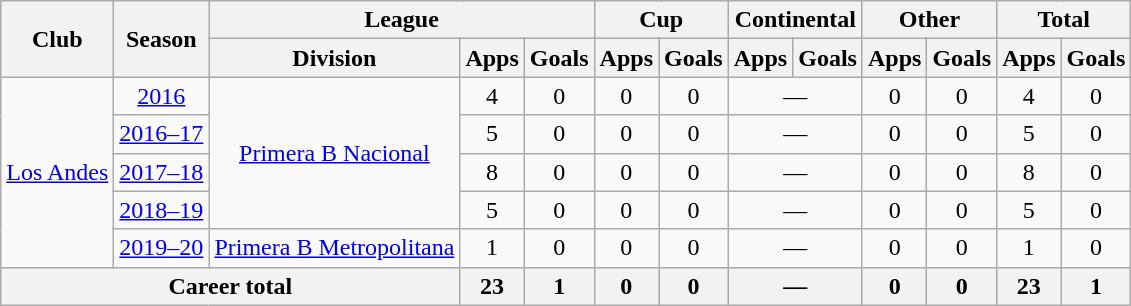<table class="wikitable" style="text-align:center">
<tr>
<th rowspan="2">Club</th>
<th rowspan="2">Season</th>
<th colspan="3">League</th>
<th colspan="2">Cup</th>
<th colspan="2">Continental</th>
<th colspan="2">Other</th>
<th colspan="2">Total</th>
</tr>
<tr>
<th>Division</th>
<th>Apps</th>
<th>Goals</th>
<th>Apps</th>
<th>Goals</th>
<th>Apps</th>
<th>Goals</th>
<th>Apps</th>
<th>Goals</th>
<th>Apps</th>
<th>Goals</th>
</tr>
<tr>
<td rowspan="5"><a href='#'>Los Andes</a></td>
<td><a href='#'>2016</a></td>
<td rowspan="4"><a href='#'>Primera B Nacional</a></td>
<td>4</td>
<td>0</td>
<td>0</td>
<td>0</td>
<td colspan="2">—</td>
<td>0</td>
<td>0</td>
<td>4</td>
<td>0</td>
</tr>
<tr>
<td><a href='#'>2016–17</a></td>
<td>5</td>
<td>0</td>
<td>0</td>
<td>0</td>
<td colspan="2">—</td>
<td>0</td>
<td>0</td>
<td>5</td>
<td>0</td>
</tr>
<tr>
<td><a href='#'>2017–18</a></td>
<td>8</td>
<td>0</td>
<td>0</td>
<td>0</td>
<td colspan="2">—</td>
<td>0</td>
<td>0</td>
<td>8</td>
<td>0</td>
</tr>
<tr>
<td><a href='#'>2018–19</a></td>
<td>5</td>
<td>0</td>
<td>0</td>
<td>0</td>
<td colspan="2">—</td>
<td>0</td>
<td>0</td>
<td>5</td>
<td>0</td>
</tr>
<tr>
<td><a href='#'>2019–20</a></td>
<td rowspan="1"><a href='#'>Primera B Metropolitana</a></td>
<td>1</td>
<td>0</td>
<td>0</td>
<td>0</td>
<td colspan="2">—</td>
<td>0</td>
<td>0</td>
<td>1</td>
<td>0</td>
</tr>
<tr>
<th colspan="3">Career total</th>
<th>23</th>
<th>1</th>
<th>0</th>
<th>0</th>
<th colspan="2">—</th>
<th>0</th>
<th>0</th>
<th>23</th>
<th>1</th>
</tr>
</table>
